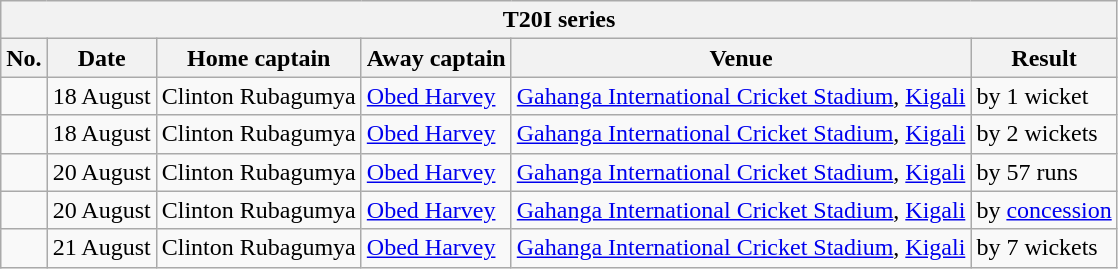<table class="wikitable">
<tr>
<th colspan="9">T20I series</th>
</tr>
<tr>
<th>No.</th>
<th>Date</th>
<th>Home captain</th>
<th>Away captain</th>
<th>Venue</th>
<th>Result</th>
</tr>
<tr>
<td></td>
<td>18 August</td>
<td>Clinton Rubagumya</td>
<td><a href='#'>Obed Harvey</a></td>
<td><a href='#'>Gahanga International Cricket Stadium</a>, <a href='#'>Kigali</a></td>
<td> by 1 wicket</td>
</tr>
<tr>
<td></td>
<td>18 August</td>
<td>Clinton Rubagumya</td>
<td><a href='#'>Obed Harvey</a></td>
<td><a href='#'>Gahanga International Cricket Stadium</a>, <a href='#'>Kigali</a></td>
<td> by 2 wickets</td>
</tr>
<tr>
<td></td>
<td>20 August</td>
<td>Clinton Rubagumya</td>
<td><a href='#'>Obed Harvey</a></td>
<td><a href='#'>Gahanga International Cricket Stadium</a>, <a href='#'>Kigali</a></td>
<td> by 57 runs</td>
</tr>
<tr>
<td></td>
<td>20 August</td>
<td>Clinton Rubagumya</td>
<td><a href='#'>Obed Harvey</a></td>
<td><a href='#'>Gahanga International Cricket Stadium</a>, <a href='#'>Kigali</a></td>
<td> by <a href='#'>concession</a></td>
</tr>
<tr>
<td></td>
<td>21 August</td>
<td>Clinton Rubagumya</td>
<td><a href='#'>Obed Harvey</a></td>
<td><a href='#'>Gahanga International Cricket Stadium</a>, <a href='#'>Kigali</a></td>
<td> by 7 wickets</td>
</tr>
</table>
